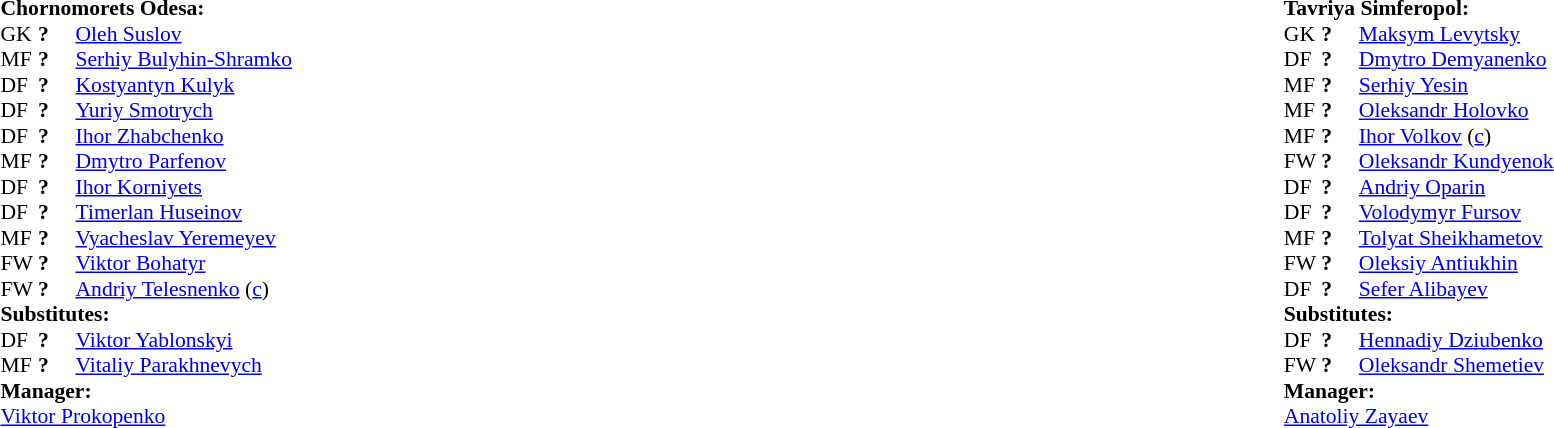<table style="width:100%;">
<tr>
<td style="vertical-align:top; width:50%;"><br><table style="font-size: 90%" cellspacing="0" cellpadding="0">
<tr>
<td colspan="4"><strong>Chornomorets Odesa:</strong></td>
</tr>
<tr>
<th width="25"></th>
<th width="25"></th>
</tr>
<tr>
<td>GK</td>
<td><strong>?</strong></td>
<td> <a href='#'>Oleh Suslov</a></td>
</tr>
<tr>
<td>MF</td>
<td><strong>?</strong></td>
<td> <a href='#'>Serhiy Bulyhin-Shramko</a></td>
</tr>
<tr>
<td>DF</td>
<td><strong>?</strong></td>
<td> <a href='#'>Kostyantyn Kulyk</a></td>
</tr>
<tr>
<td>DF</td>
<td><strong>?</strong></td>
<td> <a href='#'>Yuriy Smotrych</a></td>
</tr>
<tr>
<td>DF</td>
<td><strong>?</strong></td>
<td> <a href='#'>Ihor Zhabchenko</a></td>
<td></td>
</tr>
<tr>
<td>MF</td>
<td><strong>?</strong></td>
<td> <a href='#'>Dmytro Parfenov</a></td>
</tr>
<tr>
<td>DF</td>
<td><strong>?</strong></td>
<td> <a href='#'>Ihor Korniyets</a></td>
</tr>
<tr>
<td>DF</td>
<td><strong>?</strong></td>
<td> <a href='#'>Timerlan Huseinov</a></td>
</tr>
<tr>
<td>MF</td>
<td><strong>?</strong></td>
<td> <a href='#'>Vyacheslav Yeremeyev</a></td>
</tr>
<tr>
<td>FW</td>
<td><strong>?</strong></td>
<td> <a href='#'>Viktor Bohatyr</a></td>
<td></td>
</tr>
<tr>
<td>FW</td>
<td><strong>?</strong></td>
<td> <a href='#'>Andriy Telesnenko</a> (<a href='#'>c</a>)</td>
</tr>
<tr>
<td colspan=4><strong>Substitutes:</strong></td>
</tr>
<tr>
<td>DF</td>
<td><strong>?</strong></td>
<td> <a href='#'>Viktor Yablonskyi</a></td>
<td></td>
</tr>
<tr>
<td>MF</td>
<td><strong>?</strong></td>
<td> <a href='#'>Vitaliy Parakhnevych</a></td>
<td></td>
</tr>
<tr>
<td colspan=4><strong>Manager:</strong></td>
</tr>
<tr>
<td colspan="4"> <a href='#'>Viktor Prokopenko</a></td>
</tr>
</table>
</td>
<td valign="top"></td>
<td style="vertical-align:top; width:50%;"><br><table cellspacing="0" cellpadding="0" style="font-size:90%; margin:auto;">
<tr>
<td colspan="4"><strong>Tavriya Simferopol:</strong></td>
</tr>
<tr>
<th width="25"></th>
<th width="25"></th>
</tr>
<tr>
<td>GK</td>
<td><strong>?</strong></td>
<td> <a href='#'>Maksym Levytsky</a></td>
</tr>
<tr>
<td>DF</td>
<td><strong>?</strong></td>
<td> <a href='#'>Dmytro Demyanenko</a></td>
</tr>
<tr>
<td>MF</td>
<td><strong>?</strong></td>
<td> <a href='#'>Serhiy Yesin</a></td>
</tr>
<tr>
<td>MF</td>
<td><strong>?</strong></td>
<td> <a href='#'>Oleksandr Holovko</a></td>
</tr>
<tr>
<td>MF</td>
<td><strong>?</strong></td>
<td> <a href='#'>Ihor Volkov</a> (<a href='#'>c</a>)</td>
</tr>
<tr>
<td>FW</td>
<td><strong>?</strong></td>
<td> <a href='#'>Oleksandr Kundyenok</a></td>
</tr>
<tr>
<td>DF</td>
<td><strong>?</strong></td>
<td> <a href='#'>Andriy Oparin</a></td>
</tr>
<tr>
<td>DF</td>
<td><strong>?</strong></td>
<td> <a href='#'>Volodymyr Fursov</a></td>
</tr>
<tr>
<td>MF</td>
<td><strong>?</strong></td>
<td> <a href='#'>Tolyat Sheikhametov</a></td>
<td></td>
</tr>
<tr>
<td>FW</td>
<td><strong>?</strong></td>
<td> <a href='#'>Oleksiy Antiukhin</a></td>
</tr>
<tr>
<td>DF</td>
<td><strong>?</strong></td>
<td> <a href='#'>Sefer Alibayev</a></td>
</tr>
<tr>
<td colspan=4><strong>Substitutes:</strong></td>
</tr>
<tr>
<td>DF</td>
<td><strong>?</strong></td>
<td> <a href='#'>Hennadiy Dziubenko</a></td>
<td></td>
<td></td>
</tr>
<tr>
<td>FW</td>
<td><strong>?</strong></td>
<td> <a href='#'>Oleksandr Shemetiev</a></td>
<td></td>
</tr>
<tr>
<td colspan=4><strong>Manager:</strong></td>
</tr>
<tr>
<td colspan="4"> <a href='#'>Anatoliy Zayaev</a></td>
</tr>
</table>
</td>
</tr>
</table>
